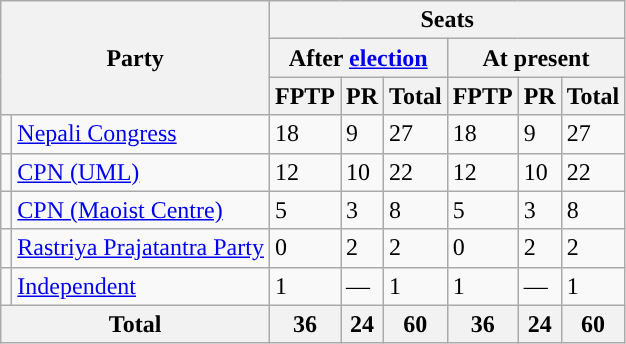<table class="wikitable">
<tr>
<th colspan="2" rowspan="3">Party</th>
<th colspan="6">Seats</th>
</tr>
<tr>
<th colspan="3">After <a href='#'>election</a></th>
<th colspan="3">At present</th>
</tr>
<tr>
<th>FPTP</th>
<th>PR</th>
<th>Total</th>
<th>FPTP</th>
<th>PR</th>
<th>Total</th>
</tr>
<tr>
<td></td>
<td><a href='#'>Nepali Congress</a></td>
<td>18</td>
<td>9</td>
<td>27</td>
<td>18</td>
<td>9</td>
<td>27</td>
</tr>
<tr>
<td></td>
<td><a href='#'>CPN (UML)</a></td>
<td>12</td>
<td>10</td>
<td>22</td>
<td>12</td>
<td>10</td>
<td>22</td>
</tr>
<tr>
<td></td>
<td><a href='#'>CPN (Maoist Centre)</a></td>
<td>5</td>
<td>3</td>
<td>8</td>
<td>5</td>
<td>3</td>
<td>8</td>
</tr>
<tr>
<td></td>
<td><a href='#'>Rastriya Prajatantra Party</a></td>
<td>0</td>
<td>2</td>
<td>2</td>
<td>0</td>
<td>2</td>
<td>2</td>
</tr>
<tr>
<td></td>
<td><a href='#'>Independent</a></td>
<td>1</td>
<td>—</td>
<td>1</td>
<td>1</td>
<td>—</td>
<td>1</td>
</tr>
<tr>
<th colspan="2">Total</th>
<th>36</th>
<th>24</th>
<th>60</th>
<th>36</th>
<th>24</th>
<th>60</th>
</tr>
</table>
